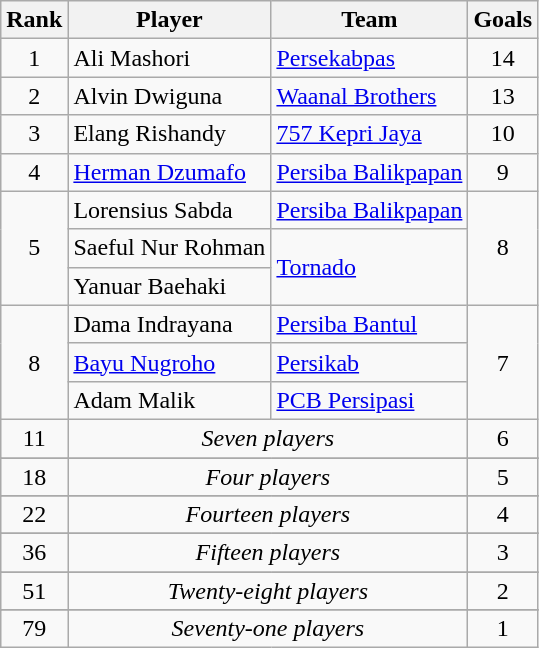<table class="wikitable" style="text-align:center">
<tr>
<th>Rank</th>
<th>Player</th>
<th>Team</th>
<th>Goals</th>
</tr>
<tr>
<td rowspan="1">1</td>
<td align="left"> Ali Mashori</td>
<td align="left"><a href='#'>Persekabpas</a></td>
<td rowspan="1">14</td>
</tr>
<tr>
<td rowspan="1">2</td>
<td align="left"> Alvin Dwiguna</td>
<td align="left"><a href='#'>Waanal Brothers</a></td>
<td rowspan="1">13</td>
</tr>
<tr>
<td rowspan="1">3</td>
<td align="left"> Elang Rishandy</td>
<td align="left"><a href='#'>757 Kepri Jaya</a></td>
<td rowspan="1">10</td>
</tr>
<tr>
<td rowspan="1">4</td>
<td align="left"> <a href='#'>Herman Dzumafo</a></td>
<td align="left"><a href='#'>Persiba Balikpapan</a></td>
<td rowspan="1">9</td>
</tr>
<tr>
<td rowspan="3">5</td>
<td align="left"> Lorensius Sabda</td>
<td align="left"><a href='#'>Persiba Balikpapan</a></td>
<td rowspan="3">8</td>
</tr>
<tr>
<td align="left"> Saeful Nur Rohman</td>
<td rowspan="2" align="left"><a href='#'>Tornado</a></td>
</tr>
<tr>
<td align="left"> Yanuar Baehaki</td>
</tr>
<tr>
<td rowspan="3">8</td>
<td align="left"> Dama Indrayana</td>
<td align="left"><a href='#'>Persiba Bantul</a></td>
<td rowspan="3">7</td>
</tr>
<tr>
<td align="left"> <a href='#'>Bayu Nugroho</a></td>
<td align="left"><a href='#'>Persikab</a></td>
</tr>
<tr>
<td align="left"> Adam Malik</td>
<td align="left"><a href='#'>PCB Persipasi</a></td>
</tr>
<tr>
<td rowspan="1">11</td>
<td colspan="2"><em>Seven players</em></td>
<td rowspan="1">6</td>
</tr>
<tr>
</tr>
<tr>
<td rowspan="1">18</td>
<td colspan="2"><em>Four players</em></td>
<td rowspan="1">5</td>
</tr>
<tr>
</tr>
<tr>
<td rowspan="1">22</td>
<td colspan="2"><em>Fourteen players</em></td>
<td rowspan="1">4</td>
</tr>
<tr>
</tr>
<tr>
<td rowspan="1">36</td>
<td colspan="2"><em>Fifteen players</em></td>
<td rowspan="1">3</td>
</tr>
<tr>
</tr>
<tr>
<td rowspan="1">51</td>
<td colspan="2"><em>Twenty-eight players</em></td>
<td rowspan="1">2</td>
</tr>
<tr>
</tr>
<tr>
<td rowspan="1">79</td>
<td colspan="2"><em>Seventy-one players</em></td>
<td rowspan="1">1</td>
</tr>
</table>
